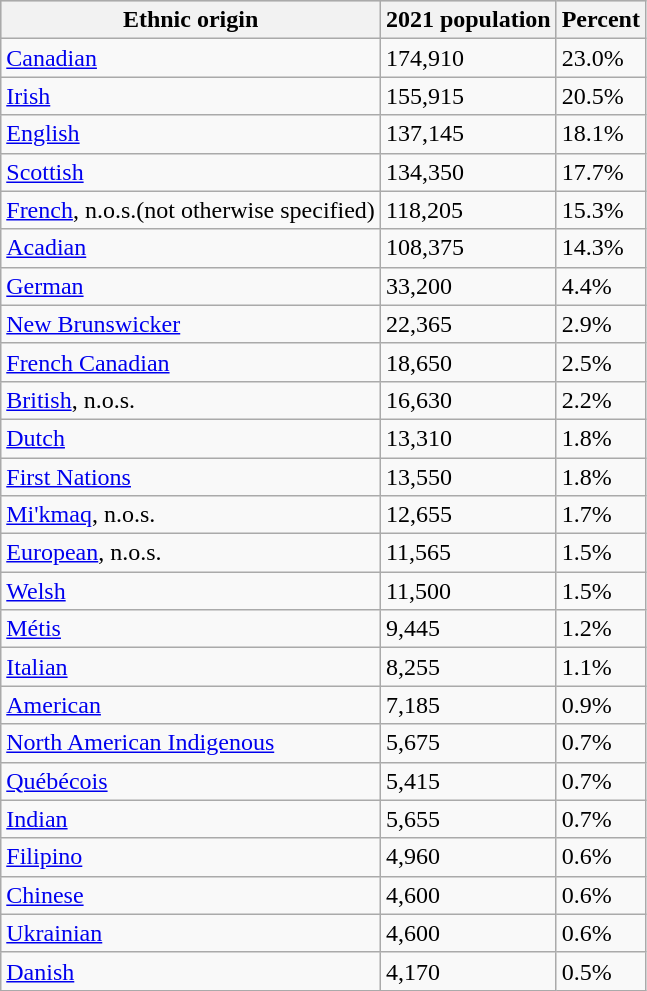<table class="wikitable" align="left">
<tr bgcolor="#CCCCCC">
<th>Ethnic origin</th>
<th>2021 population</th>
<th>Percent</th>
</tr>
<tr>
<td><a href='#'>Canadian</a></td>
<td>174,910</td>
<td>23.0%</td>
</tr>
<tr>
<td><a href='#'>Irish</a></td>
<td>155,915</td>
<td>20.5%</td>
</tr>
<tr>
<td><a href='#'>English</a></td>
<td>137,145</td>
<td>18.1%</td>
</tr>
<tr>
<td><a href='#'>Scottish</a></td>
<td>134,350</td>
<td>17.7%</td>
</tr>
<tr>
<td><a href='#'>French</a>, n.o.s.(not otherwise specified)</td>
<td>118,205</td>
<td>15.3%</td>
</tr>
<tr>
<td><a href='#'>Acadian</a></td>
<td>108,375</td>
<td>14.3%</td>
</tr>
<tr>
<td><a href='#'>German</a></td>
<td>33,200</td>
<td>4.4%</td>
</tr>
<tr>
<td><a href='#'>New Brunswicker</a></td>
<td>22,365</td>
<td>2.9%</td>
</tr>
<tr>
<td><a href='#'>French Canadian</a></td>
<td>18,650</td>
<td>2.5%</td>
</tr>
<tr>
<td><a href='#'>British</a>, n.o.s.</td>
<td>16,630</td>
<td>2.2%</td>
</tr>
<tr>
<td><a href='#'>Dutch</a></td>
<td>13,310</td>
<td>1.8%</td>
</tr>
<tr>
<td><a href='#'>First Nations</a></td>
<td>13,550</td>
<td>1.8%</td>
</tr>
<tr>
<td><a href='#'>Mi'kmaq</a>, n.o.s.</td>
<td>12,655</td>
<td>1.7%</td>
</tr>
<tr>
<td><a href='#'>European</a>, n.o.s.</td>
<td>11,565</td>
<td>1.5%</td>
</tr>
<tr>
<td><a href='#'>Welsh</a></td>
<td>11,500</td>
<td>1.5%</td>
</tr>
<tr>
<td><a href='#'>Métis</a></td>
<td>9,445</td>
<td>1.2%</td>
</tr>
<tr>
<td><a href='#'>Italian</a></td>
<td>8,255</td>
<td>1.1%</td>
</tr>
<tr>
<td><a href='#'>American</a></td>
<td>7,185</td>
<td>0.9%</td>
</tr>
<tr>
<td><a href='#'>North American Indigenous</a></td>
<td>5,675</td>
<td>0.7%</td>
</tr>
<tr>
<td><a href='#'>Québécois</a></td>
<td>5,415</td>
<td>0.7%</td>
</tr>
<tr>
<td><a href='#'>Indian</a></td>
<td>5,655</td>
<td>0.7%</td>
</tr>
<tr>
<td><a href='#'>Filipino</a></td>
<td>4,960</td>
<td>0.6%</td>
</tr>
<tr>
<td><a href='#'>Chinese</a></td>
<td>4,600</td>
<td>0.6%</td>
</tr>
<tr>
<td><a href='#'>Ukrainian</a></td>
<td>4,600</td>
<td>0.6%</td>
</tr>
<tr>
<td><a href='#'>Danish</a></td>
<td>4,170</td>
<td>0.5%</td>
</tr>
</table>
